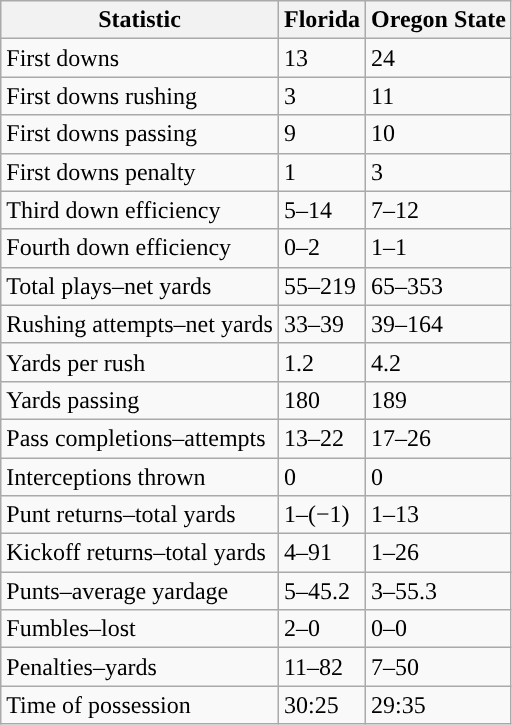<table class="wikitable">
<tr>
<th>Statistic</th>
<th><strong>Florida</strong></th>
<th><strong>Oregon State</strong></th>
</tr>
<tr>
<td>First downs</td>
<td>13</td>
<td>24</td>
</tr>
<tr>
<td>First downs rushing</td>
<td>3</td>
<td>11</td>
</tr>
<tr>
<td>First downs passing</td>
<td>9</td>
<td>10</td>
</tr>
<tr>
<td>First downs penalty</td>
<td>1</td>
<td>3</td>
</tr>
<tr>
<td>Third down efficiency</td>
<td>5–14</td>
<td>7–12</td>
</tr>
<tr>
<td>Fourth down efficiency</td>
<td>0–2</td>
<td>1–1</td>
</tr>
<tr>
<td>Total plays–net yards</td>
<td>55–219</td>
<td>65–353</td>
</tr>
<tr>
<td>Rushing attempts–net yards</td>
<td>33–39</td>
<td>39–164</td>
</tr>
<tr>
<td>Yards per rush</td>
<td>1.2</td>
<td>4.2</td>
</tr>
<tr>
<td>Yards passing</td>
<td>180</td>
<td>189</td>
</tr>
<tr>
<td>Pass completions–attempts</td>
<td>13–22</td>
<td>17–26</td>
</tr>
<tr>
<td>Interceptions thrown</td>
<td>0</td>
<td>0</td>
</tr>
<tr>
<td>Punt returns–total yards</td>
<td>1–(−1)</td>
<td>1–13</td>
</tr>
<tr>
<td>Kickoff returns–total yards</td>
<td>4–91</td>
<td>1–26</td>
</tr>
<tr>
<td>Punts–average yardage</td>
<td>5–45.2</td>
<td>3–55.3</td>
</tr>
<tr>
<td>Fumbles–lost</td>
<td>2–0</td>
<td>0–0</td>
</tr>
<tr>
<td>Penalties–yards</td>
<td>11–82</td>
<td>7–50</td>
</tr>
<tr>
<td>Time of possession</td>
<td>30:25</td>
<td>29:35</td>
</tr>
</table>
